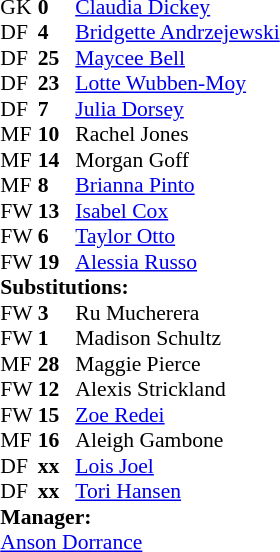<table style="font-size:90%; margin:0.2em auto;" cellspacing="0" cellpadding="0">
<tr>
<th width="25"></th>
<th width="25"></th>
</tr>
<tr>
<td>GK</td>
<td><strong>0</strong></td>
<td> <a href='#'>Claudia Dickey</a></td>
</tr>
<tr>
<td>DF</td>
<td><strong>4</strong></td>
<td> <a href='#'>Bridgette Andrzejewski</a></td>
</tr>
<tr>
<td>DF</td>
<td><strong>25</strong></td>
<td> <a href='#'>Maycee Bell</a></td>
</tr>
<tr>
<td>DF</td>
<td><strong>23</strong></td>
<td> <a href='#'>Lotte Wubben-Moy</a></td>
</tr>
<tr>
<td>DF</td>
<td><strong>7</strong></td>
<td> <a href='#'>Julia Dorsey</a></td>
</tr>
<tr>
<td>MF</td>
<td><strong>10</strong></td>
<td> Rachel Jones</td>
<td></td>
<td>   </td>
</tr>
<tr>
<td>MF</td>
<td><strong>14</strong></td>
<td> Morgan Goff</td>
<td></td>
<td>  </td>
</tr>
<tr>
<td>MF</td>
<td><strong>8</strong></td>
<td> <a href='#'>Brianna Pinto</a></td>
<td></td>
<td>   </td>
</tr>
<tr>
<td>FW</td>
<td><strong>13</strong></td>
<td> <a href='#'>Isabel Cox</a></td>
<td></td>
<td>   </td>
</tr>
<tr>
<td>FW</td>
<td><strong>6</strong></td>
<td> <a href='#'>Taylor Otto</a></td>
<td></td>
<td>   </td>
</tr>
<tr>
<td>FW</td>
<td><strong>19</strong></td>
<td> <a href='#'>Alessia Russo</a></td>
<td></td>
<td>   </td>
</tr>
<tr>
<td colspan=3><strong>Substitutions:</strong></td>
</tr>
<tr>
<td>FW</td>
<td><strong>3</strong></td>
<td> Ru Mucherera</td>
<td></td>
<td>  </td>
</tr>
<tr>
<td>FW</td>
<td><strong>1</strong></td>
<td> Madison Schultz</td>
<td></td>
<td>   </td>
</tr>
<tr>
<td>MF</td>
<td><strong>28</strong></td>
<td> Maggie Pierce</td>
<td></td>
<td>   </td>
</tr>
<tr>
<td>FW</td>
<td><strong>12</strong></td>
<td> Alexis Strickland</td>
<td></td>
<td>   </td>
</tr>
<tr>
<td>FW</td>
<td><strong>15</strong></td>
<td> <a href='#'>Zoe Redei</a></td>
<td></td>
<td>   </td>
</tr>
<tr>
<td>MF</td>
<td><strong>16</strong></td>
<td> Aleigh Gambone</td>
<td></td>
<td>   </td>
</tr>
<tr>
<td>DF</td>
<td><strong>xx</strong></td>
<td> <a href='#'>Lois Joel</a></td>
<td></td>
<td> </td>
</tr>
<tr>
<td>DF</td>
<td><strong>xx</strong></td>
<td> <a href='#'>Tori Hansen</a></td>
<td></td>
<td></td>
</tr>
<tr>
<td colspan=3><strong>Manager:</strong></td>
</tr>
<tr>
<td colspan=4> <a href='#'>Anson Dorrance</a></td>
</tr>
</table>
